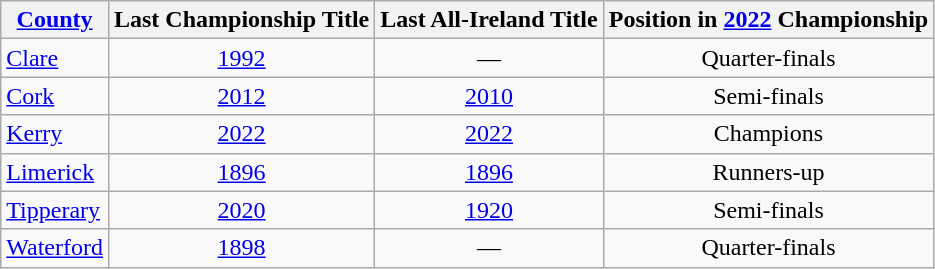<table class="wikitable sortable" style="text-align:center">
<tr>
<th><a href='#'>County</a></th>
<th>Last Championship Title</th>
<th>Last All-Ireland Title</th>
<th>Position in <a href='#'>2022</a> Championship</th>
</tr>
<tr>
<td style="text-align:left"> <a href='#'>Clare</a></td>
<td><a href='#'>1992</a></td>
<td>—</td>
<td>Quarter-finals</td>
</tr>
<tr>
<td style="text-align:left"> <a href='#'>Cork</a></td>
<td><a href='#'>2012</a></td>
<td><a href='#'>2010</a></td>
<td>Semi-finals</td>
</tr>
<tr>
<td style="text-align:left"> <a href='#'>Kerry</a></td>
<td><a href='#'>2022</a></td>
<td><a href='#'>2022</a></td>
<td>Champions</td>
</tr>
<tr>
<td style="text-align:left"> <a href='#'>Limerick</a></td>
<td><a href='#'>1896</a></td>
<td><a href='#'>1896</a></td>
<td>Runners-up</td>
</tr>
<tr>
<td style="text-align:left"> <a href='#'>Tipperary</a></td>
<td><a href='#'>2020</a></td>
<td><a href='#'>1920</a></td>
<td>Semi-finals</td>
</tr>
<tr>
<td style="text-align:left"> <a href='#'>Waterford</a></td>
<td><a href='#'>1898</a></td>
<td>—</td>
<td>Quarter-finals</td>
</tr>
</table>
